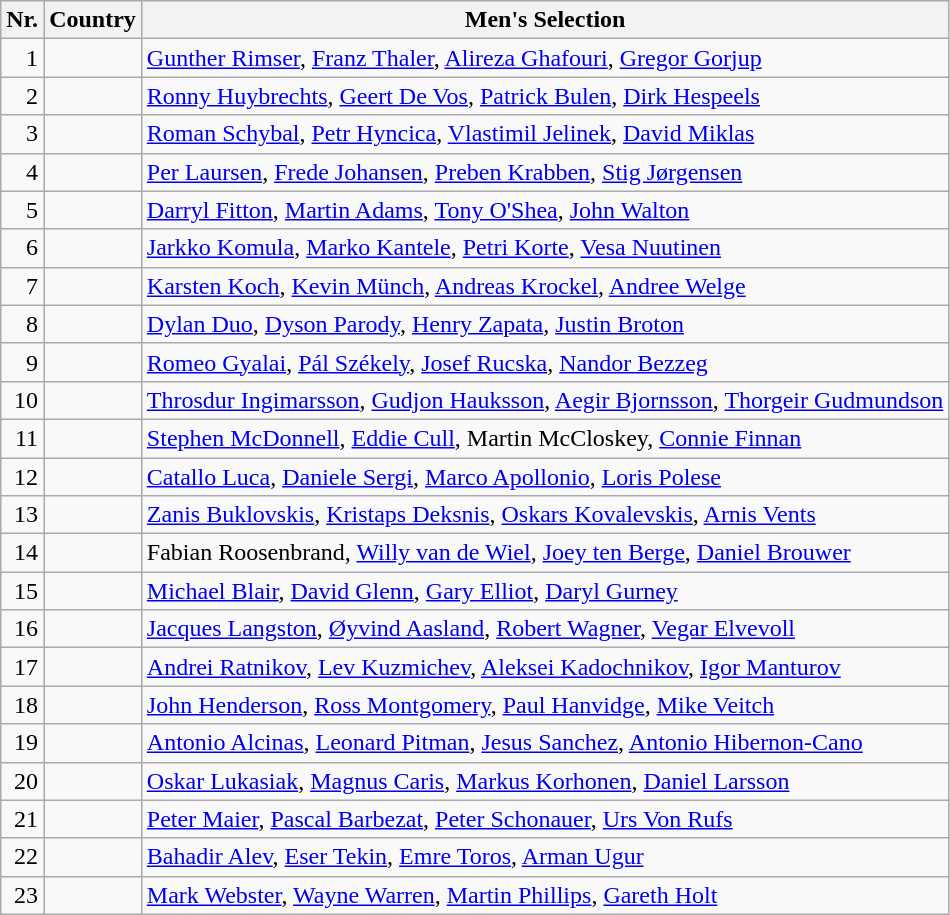<table class="wikitable">
<tr>
<th>Nr.</th>
<th>Country</th>
<th>Men's Selection</th>
</tr>
<tr>
<td align=right>1</td>
<td></td>
<td><a href='#'>Gunther Rimser</a>, <a href='#'>Franz Thaler</a>, <a href='#'>Alireza Ghafouri</a>, <a href='#'>Gregor Gorjup</a></td>
</tr>
<tr>
<td align=right>2</td>
<td></td>
<td><a href='#'>Ronny Huybrechts</a>, <a href='#'>Geert De Vos</a>, <a href='#'>Patrick Bulen</a>, <a href='#'>Dirk Hespeels</a></td>
</tr>
<tr>
<td align=right>3</td>
<td></td>
<td><a href='#'>Roman Schybal</a>, <a href='#'>Petr Hyncica</a>, <a href='#'>Vlastimil Jelinek</a>, <a href='#'>David Miklas</a></td>
</tr>
<tr>
<td align=right>4</td>
<td></td>
<td><a href='#'>Per Laursen</a>, <a href='#'>Frede Johansen</a>, <a href='#'>Preben Krabben</a>, <a href='#'>Stig Jørgensen</a></td>
</tr>
<tr>
<td align=right>5</td>
<td></td>
<td><a href='#'>Darryl Fitton</a>, <a href='#'>Martin Adams</a>, <a href='#'>Tony O'Shea</a>, <a href='#'>John Walton</a></td>
</tr>
<tr>
<td align=right>6</td>
<td></td>
<td><a href='#'>Jarkko Komula</a>, <a href='#'>Marko Kantele</a>, <a href='#'>Petri Korte</a>, <a href='#'>Vesa Nuutinen</a></td>
</tr>
<tr>
<td align=right>7</td>
<td></td>
<td><a href='#'>Karsten Koch</a>, <a href='#'>Kevin Münch</a>, <a href='#'>Andreas Krockel</a>, <a href='#'>Andree Welge</a></td>
</tr>
<tr>
<td align=right>8</td>
<td></td>
<td><a href='#'>Dylan Duo</a>, <a href='#'>Dyson Parody</a>, <a href='#'>Henry Zapata</a>, <a href='#'>Justin Broton</a></td>
</tr>
<tr>
<td align=right>9</td>
<td></td>
<td><a href='#'>Romeo Gyalai</a>, <a href='#'>Pál Székely</a>, <a href='#'>Josef Rucska</a>, <a href='#'>Nandor Bezzeg</a></td>
</tr>
<tr>
<td align=right>10</td>
<td></td>
<td><a href='#'>Throsdur Ingimarsson</a>, <a href='#'>Gudjon Hauksson</a>, <a href='#'>Aegir Bjornsson</a>, <a href='#'>Thorgeir Gudmundson</a></td>
</tr>
<tr>
<td align=right>11</td>
<td></td>
<td><a href='#'>Stephen McDonnell</a>, <a href='#'>Eddie Cull</a>, Martin McCloskey, <a href='#'>Connie Finnan</a></td>
</tr>
<tr>
<td align=right>12</td>
<td></td>
<td><a href='#'>Catallo Luca</a>, <a href='#'>Daniele Sergi</a>, <a href='#'>Marco Apollonio</a>, <a href='#'>Loris Polese</a></td>
</tr>
<tr>
<td align=right>13</td>
<td></td>
<td><a href='#'>Zanis Buklovskis</a>, <a href='#'>Kristaps Deksnis</a>, <a href='#'>Oskars Kovalevskis</a>, <a href='#'>Arnis Vents</a></td>
</tr>
<tr>
<td align=right>14</td>
<td></td>
<td>Fabian Roosenbrand, <a href='#'>Willy van de Wiel</a>, <a href='#'>Joey ten Berge</a>, <a href='#'>Daniel Brouwer</a></td>
</tr>
<tr>
<td align=right>15</td>
<td></td>
<td><a href='#'>Michael Blair</a>, <a href='#'>David Glenn</a>, <a href='#'>Gary Elliot</a>, <a href='#'>Daryl Gurney</a></td>
</tr>
<tr>
<td align=right>16</td>
<td></td>
<td><a href='#'>Jacques Langston</a>, <a href='#'>Øyvind Aasland</a>, <a href='#'>Robert Wagner</a>, <a href='#'>Vegar Elvevoll</a></td>
</tr>
<tr>
<td align=right>17</td>
<td></td>
<td><a href='#'>Andrei Ratnikov</a>, <a href='#'>Lev Kuzmichev</a>, <a href='#'>Aleksei Kadochnikov</a>, <a href='#'>Igor Manturov</a></td>
</tr>
<tr>
<td align=right>18</td>
<td></td>
<td><a href='#'>John Henderson</a>, <a href='#'>Ross Montgomery</a>, <a href='#'>Paul Hanvidge</a>, <a href='#'>Mike Veitch</a></td>
</tr>
<tr>
<td align=right>19</td>
<td></td>
<td><a href='#'>Antonio Alcinas</a>, <a href='#'>Leonard Pitman</a>, <a href='#'>Jesus Sanchez</a>, <a href='#'>Antonio Hibernon-Cano</a></td>
</tr>
<tr>
<td align=right>20</td>
<td></td>
<td><a href='#'>Oskar Lukasiak</a>, <a href='#'>Magnus Caris</a>, <a href='#'>Markus Korhonen</a>, <a href='#'>Daniel Larsson</a></td>
</tr>
<tr>
<td align=right>21</td>
<td></td>
<td><a href='#'>Peter Maier</a>, <a href='#'>Pascal Barbezat</a>, <a href='#'>Peter Schonauer</a>, <a href='#'>Urs Von Rufs</a></td>
</tr>
<tr>
<td align=right>22</td>
<td></td>
<td><a href='#'>Bahadir Alev</a>, <a href='#'>Eser Tekin</a>, <a href='#'>Emre Toros</a>, <a href='#'>Arman Ugur</a></td>
</tr>
<tr>
<td align=right>23</td>
<td></td>
<td><a href='#'>Mark Webster</a>, <a href='#'>Wayne Warren</a>, <a href='#'>Martin Phillips</a>, <a href='#'>Gareth Holt</a></td>
</tr>
</table>
